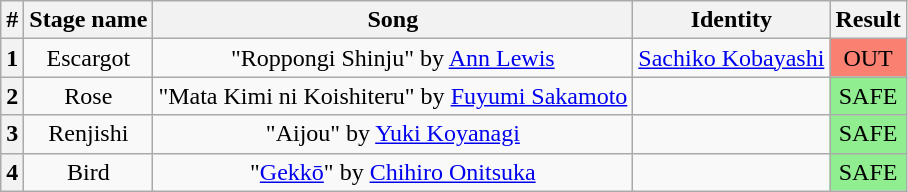<table class="wikitable plainrowheaders" style="text-align: center;">
<tr>
<th>#</th>
<th>Stage name</th>
<th>Song</th>
<th>Identity</th>
<th>Result</th>
</tr>
<tr>
<th>1</th>
<td>Escargot</td>
<td>"Roppongi Shinju" by <a href='#'>Ann Lewis</a></td>
<td><a href='#'>Sachiko Kobayashi</a></td>
<td bgcolor=salmon>OUT</td>
</tr>
<tr>
<th>2</th>
<td>Rose</td>
<td>"Mata Kimi ni Koishiteru" by <a href='#'>Fuyumi Sakamoto</a></td>
<td></td>
<td bgcolor="lightgreen">SAFE</td>
</tr>
<tr>
<th>3</th>
<td>Renjishi</td>
<td>"Aijou" by <a href='#'>Yuki Koyanagi</a></td>
<td></td>
<td bgcolor="lightgreen">SAFE</td>
</tr>
<tr>
<th>4</th>
<td>Bird</td>
<td>"<a href='#'>Gekkō</a>" by <a href='#'>Chihiro Onitsuka</a></td>
<td></td>
<td bgcolor="lightgreen">SAFE</td>
</tr>
</table>
